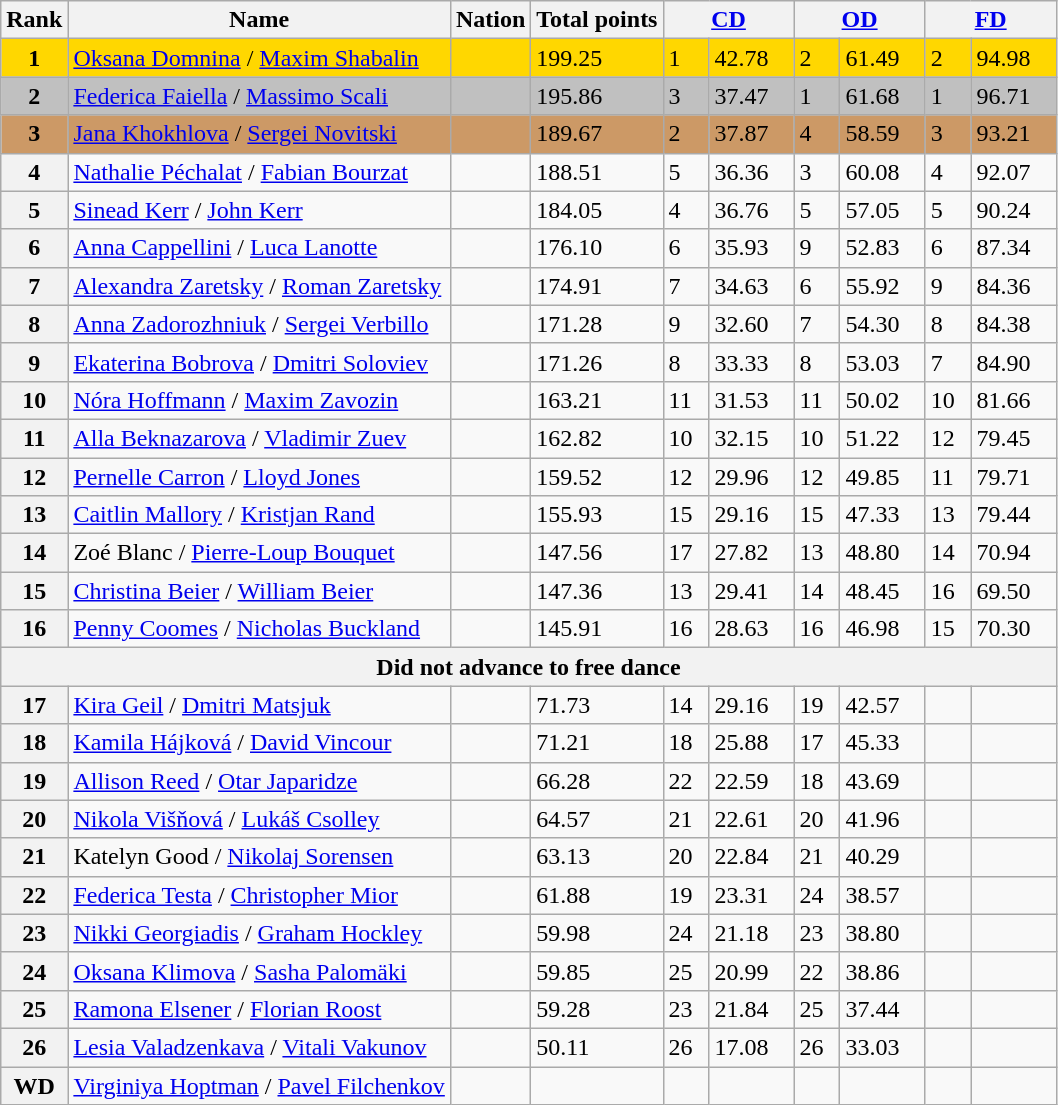<table class="wikitable sortable">
<tr>
<th>Rank</th>
<th>Name</th>
<th>Nation</th>
<th>Total points</th>
<th colspan="2" width="80px"><a href='#'>CD</a></th>
<th colspan="2" width="80px"><a href='#'>OD</a></th>
<th colspan="2" width="80px"><a href='#'>FD</a></th>
</tr>
<tr bgcolor="gold">
<td align="center"><strong>1</strong></td>
<td><a href='#'>Oksana Domnina</a> / <a href='#'>Maxim Shabalin</a></td>
<td></td>
<td>199.25</td>
<td>1</td>
<td>42.78</td>
<td>2</td>
<td>61.49</td>
<td>2</td>
<td>94.98</td>
</tr>
<tr bgcolor="silver">
<td align="center"><strong>2</strong></td>
<td><a href='#'>Federica Faiella</a> / <a href='#'>Massimo Scali</a></td>
<td></td>
<td>195.86</td>
<td>3</td>
<td>37.47</td>
<td>1</td>
<td>61.68</td>
<td>1</td>
<td>96.71</td>
</tr>
<tr bgcolor="cc9966">
<td align="center"><strong>3</strong></td>
<td><a href='#'>Jana Khokhlova</a> / <a href='#'>Sergei Novitski</a></td>
<td></td>
<td>189.67</td>
<td>2</td>
<td>37.87</td>
<td>4</td>
<td>58.59</td>
<td>3</td>
<td>93.21</td>
</tr>
<tr>
<th>4</th>
<td><a href='#'>Nathalie Péchalat</a> / <a href='#'>Fabian Bourzat</a></td>
<td></td>
<td>188.51</td>
<td>5</td>
<td>36.36</td>
<td>3</td>
<td>60.08</td>
<td>4</td>
<td>92.07</td>
</tr>
<tr>
<th>5</th>
<td><a href='#'>Sinead Kerr</a> / <a href='#'>John Kerr</a></td>
<td></td>
<td>184.05</td>
<td>4</td>
<td>36.76</td>
<td>5</td>
<td>57.05</td>
<td>5</td>
<td>90.24</td>
</tr>
<tr>
<th>6</th>
<td><a href='#'>Anna Cappellini</a> / <a href='#'>Luca Lanotte</a></td>
<td></td>
<td>176.10</td>
<td>6</td>
<td>35.93</td>
<td>9</td>
<td>52.83</td>
<td>6</td>
<td>87.34</td>
</tr>
<tr>
<th>7</th>
<td><a href='#'>Alexandra Zaretsky</a> / <a href='#'>Roman Zaretsky</a></td>
<td></td>
<td>174.91</td>
<td>7</td>
<td>34.63</td>
<td>6</td>
<td>55.92</td>
<td>9</td>
<td>84.36</td>
</tr>
<tr>
<th>8</th>
<td><a href='#'>Anna Zadorozhniuk</a> / <a href='#'>Sergei Verbillo</a></td>
<td></td>
<td>171.28</td>
<td>9</td>
<td>32.60</td>
<td>7</td>
<td>54.30</td>
<td>8</td>
<td>84.38</td>
</tr>
<tr>
<th>9</th>
<td><a href='#'>Ekaterina Bobrova</a> / <a href='#'>Dmitri Soloviev</a></td>
<td></td>
<td>171.26</td>
<td>8</td>
<td>33.33</td>
<td>8</td>
<td>53.03</td>
<td>7</td>
<td>84.90</td>
</tr>
<tr>
<th>10</th>
<td><a href='#'>Nóra Hoffmann</a> / <a href='#'>Maxim Zavozin</a></td>
<td></td>
<td>163.21</td>
<td>11</td>
<td>31.53</td>
<td>11</td>
<td>50.02</td>
<td>10</td>
<td>81.66</td>
</tr>
<tr>
<th>11</th>
<td><a href='#'>Alla Beknazarova</a> / <a href='#'>Vladimir Zuev</a></td>
<td></td>
<td>162.82</td>
<td>10</td>
<td>32.15</td>
<td>10</td>
<td>51.22</td>
<td>12</td>
<td>79.45</td>
</tr>
<tr>
<th>12</th>
<td><a href='#'>Pernelle Carron</a> / <a href='#'>Lloyd Jones</a></td>
<td></td>
<td>159.52</td>
<td>12</td>
<td>29.96</td>
<td>12</td>
<td>49.85</td>
<td>11</td>
<td>79.71</td>
</tr>
<tr>
<th>13</th>
<td><a href='#'>Caitlin Mallory</a> / <a href='#'>Kristjan Rand</a></td>
<td></td>
<td>155.93</td>
<td>15</td>
<td>29.16</td>
<td>15</td>
<td>47.33</td>
<td>13</td>
<td>79.44</td>
</tr>
<tr>
<th>14</th>
<td>Zoé Blanc / <a href='#'>Pierre-Loup Bouquet</a></td>
<td></td>
<td>147.56</td>
<td>17</td>
<td>27.82</td>
<td>13</td>
<td>48.80</td>
<td>14</td>
<td>70.94</td>
</tr>
<tr>
<th>15</th>
<td><a href='#'>Christina Beier</a> / <a href='#'>William Beier</a></td>
<td></td>
<td>147.36</td>
<td>13</td>
<td>29.41</td>
<td>14</td>
<td>48.45</td>
<td>16</td>
<td>69.50</td>
</tr>
<tr>
<th>16</th>
<td><a href='#'>Penny Coomes</a> / <a href='#'>Nicholas Buckland</a></td>
<td></td>
<td>145.91</td>
<td>16</td>
<td>28.63</td>
<td>16</td>
<td>46.98</td>
<td>15</td>
<td>70.30</td>
</tr>
<tr>
<th colspan=10>Did not advance to free dance</th>
</tr>
<tr>
<th>17</th>
<td><a href='#'>Kira Geil</a> / <a href='#'>Dmitri Matsjuk</a></td>
<td></td>
<td>71.73</td>
<td>14</td>
<td>29.16</td>
<td>19</td>
<td>42.57</td>
<td></td>
<td></td>
</tr>
<tr>
<th>18</th>
<td><a href='#'>Kamila Hájková</a> / <a href='#'>David Vincour</a></td>
<td></td>
<td>71.21</td>
<td>18</td>
<td>25.88</td>
<td>17</td>
<td>45.33</td>
<td></td>
<td></td>
</tr>
<tr>
<th>19</th>
<td><a href='#'>Allison Reed</a> / <a href='#'>Otar Japaridze</a></td>
<td></td>
<td>66.28</td>
<td>22</td>
<td>22.59</td>
<td>18</td>
<td>43.69</td>
<td></td>
<td></td>
</tr>
<tr>
<th>20</th>
<td><a href='#'>Nikola Višňová</a> / <a href='#'>Lukáš Csolley</a></td>
<td></td>
<td>64.57</td>
<td>21</td>
<td>22.61</td>
<td>20</td>
<td>41.96</td>
<td></td>
<td></td>
</tr>
<tr>
<th>21</th>
<td>Katelyn Good / <a href='#'>Nikolaj Sorensen</a></td>
<td></td>
<td>63.13</td>
<td>20</td>
<td>22.84</td>
<td>21</td>
<td>40.29</td>
<td></td>
<td></td>
</tr>
<tr>
<th>22</th>
<td><a href='#'>Federica Testa</a> / <a href='#'>Christopher Mior</a></td>
<td></td>
<td>61.88</td>
<td>19</td>
<td>23.31</td>
<td>24</td>
<td>38.57</td>
<td></td>
<td></td>
</tr>
<tr>
<th>23</th>
<td><a href='#'>Nikki Georgiadis</a> / <a href='#'>Graham Hockley</a></td>
<td></td>
<td>59.98</td>
<td>24</td>
<td>21.18</td>
<td>23</td>
<td>38.80</td>
<td></td>
<td></td>
</tr>
<tr>
<th>24</th>
<td><a href='#'>Oksana Klimova</a> / <a href='#'>Sasha Palomäki</a></td>
<td></td>
<td>59.85</td>
<td>25</td>
<td>20.99</td>
<td>22</td>
<td>38.86</td>
<td></td>
<td></td>
</tr>
<tr>
<th>25</th>
<td><a href='#'>Ramona Elsener</a> / <a href='#'>Florian Roost</a></td>
<td></td>
<td>59.28</td>
<td>23</td>
<td>21.84</td>
<td>25</td>
<td>37.44</td>
<td></td>
<td></td>
</tr>
<tr>
<th>26</th>
<td><a href='#'>Lesia Valadzenkava</a> / <a href='#'>Vitali Vakunov</a></td>
<td></td>
<td>50.11</td>
<td>26</td>
<td>17.08</td>
<td>26</td>
<td>33.03</td>
<td></td>
<td></td>
</tr>
<tr>
<th>WD</th>
<td><a href='#'>Virginiya Hoptman</a> / <a href='#'>Pavel Filchenkov</a></td>
<td></td>
<td></td>
<td></td>
<td></td>
<td></td>
<td></td>
<td></td>
<td></td>
</tr>
</table>
